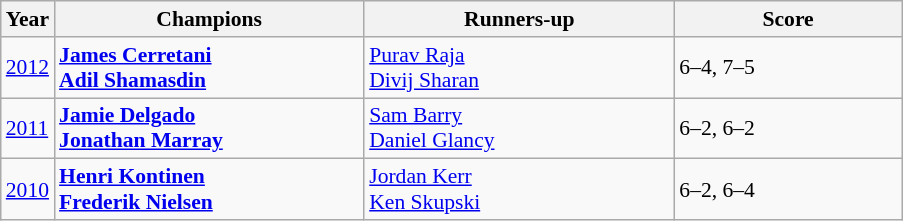<table class="wikitable" style="font-size:90%">
<tr>
<th>Year</th>
<th width="200">Champions</th>
<th width="200">Runners-up</th>
<th width="145">Score</th>
</tr>
<tr>
<td><a href='#'>2012</a></td>
<td> <strong><a href='#'>James Cerretani</a></strong> <br>  <strong><a href='#'>Adil Shamasdin</a></strong></td>
<td> <a href='#'>Purav Raja</a> <br>  <a href='#'>Divij Sharan</a></td>
<td>6–4, 7–5</td>
</tr>
<tr>
<td><a href='#'>2011</a></td>
<td> <strong><a href='#'>Jamie Delgado</a></strong> <br>  <strong><a href='#'>Jonathan Marray</a></strong></td>
<td> <a href='#'>Sam Barry</a> <br>  <a href='#'>Daniel Glancy</a></td>
<td>6–2, 6–2</td>
</tr>
<tr>
<td><a href='#'>2010</a></td>
<td> <strong><a href='#'>Henri Kontinen</a></strong> <br>  <strong><a href='#'>Frederik Nielsen</a></strong></td>
<td> <a href='#'>Jordan Kerr</a> <br>  <a href='#'>Ken Skupski</a></td>
<td>6–2, 6–4</td>
</tr>
</table>
